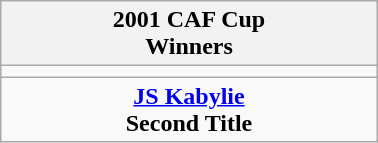<table class="wikitable" style="text-align: center; margin: 0 auto; width: 20%">
<tr>
<th>2001 CAF Cup<br>Winners</th>
</tr>
<tr>
<td></td>
</tr>
<tr>
<td><strong><a href='#'>JS Kabylie</a></strong><br><strong>Second Title</strong></td>
</tr>
</table>
